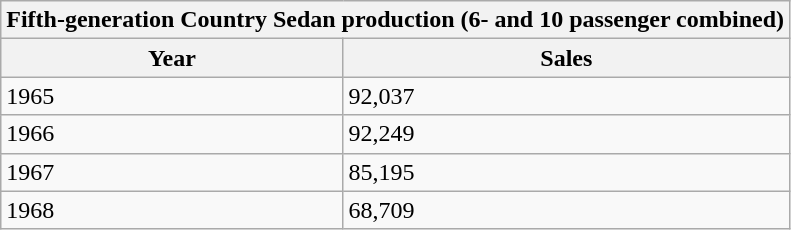<table class="wikitable">
<tr>
<th colspan="2">Fifth-generation Country Sedan production  (6- and 10 passenger combined)</th>
</tr>
<tr>
<th>Year</th>
<th>Sales</th>
</tr>
<tr>
<td>1965</td>
<td>92,037</td>
</tr>
<tr>
<td>1966</td>
<td>92,249</td>
</tr>
<tr>
<td>1967</td>
<td>85,195</td>
</tr>
<tr>
<td>1968</td>
<td>68,709</td>
</tr>
</table>
